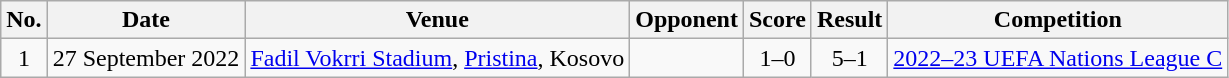<table class="wikitable sortable" style="font-size:100%;">
<tr>
<th>No.</th>
<th>Date</th>
<th>Venue</th>
<th>Opponent</th>
<th>Score</th>
<th>Result</th>
<th>Competition</th>
</tr>
<tr>
<td align="center">1</td>
<td>27 September 2022</td>
<td><a href='#'>Fadil Vokrri Stadium</a>, <a href='#'>Pristina</a>, Kosovo</td>
<td></td>
<td align="center">1–0</td>
<td align="center">5–1</td>
<td><a href='#'>2022–23 UEFA Nations League C</a></td>
</tr>
</table>
